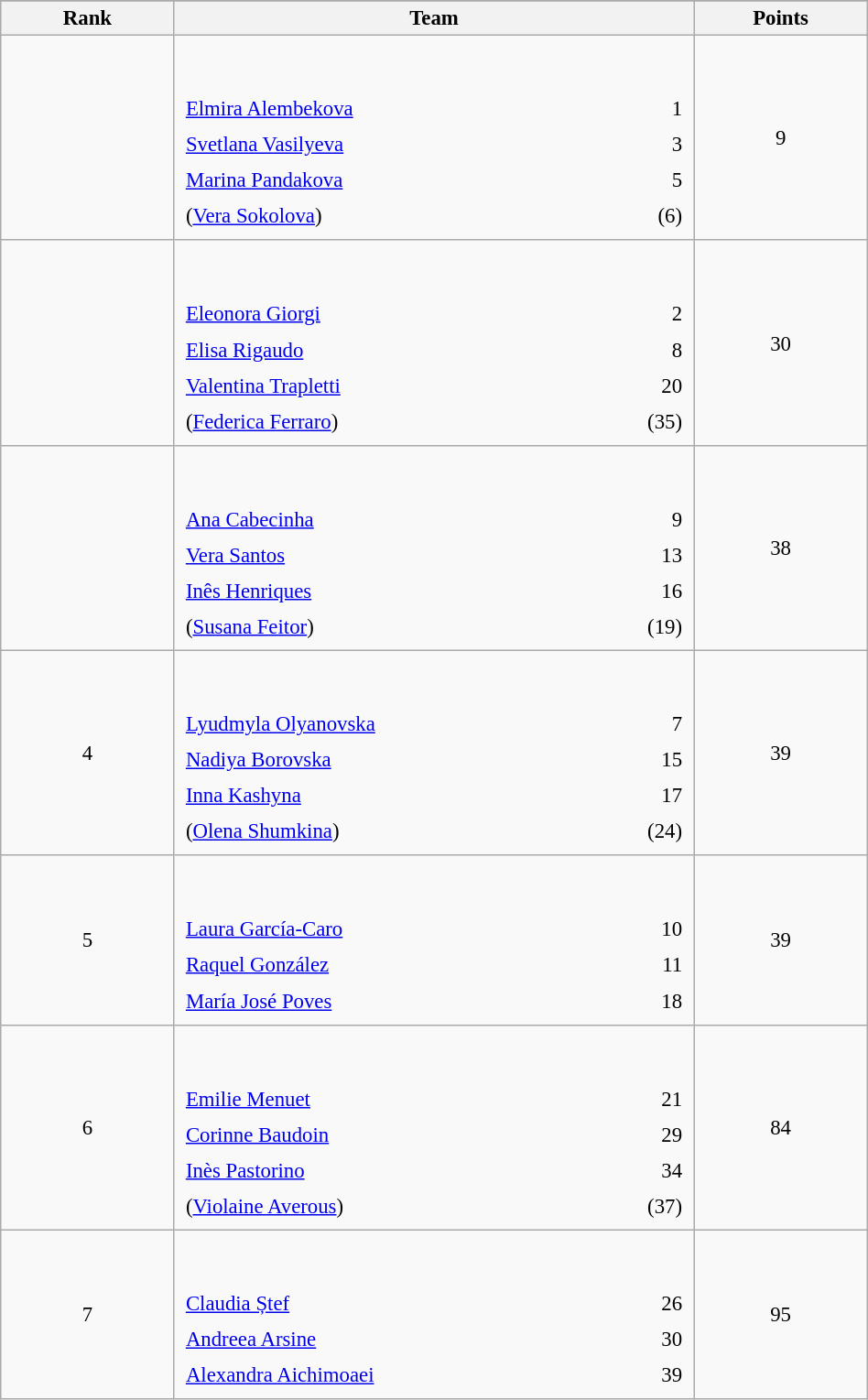<table class="wikitable sortable" style=" text-align:center; font-size:95%;" width="50%">
<tr>
</tr>
<tr>
<th width=10%>Rank</th>
<th width=30%>Team</th>
<th width=10%>Points</th>
</tr>
<tr>
<td align=center></td>
<td align=left> <br><br><table width=100%>
<tr>
<td align=left style="border:0"><a href='#'>Elmira Alembekova</a></td>
<td align=right style="border:0">1</td>
</tr>
<tr>
<td align=left style="border:0"><a href='#'>Svetlana Vasilyeva</a></td>
<td align=right style="border:0">3</td>
</tr>
<tr>
<td align=left style="border:0"><a href='#'>Marina Pandakova</a></td>
<td align=right style="border:0">5</td>
</tr>
<tr>
<td align=left style="border:0">(<a href='#'>Vera Sokolova</a>)</td>
<td align=right style="border:0">(6)</td>
</tr>
</table>
</td>
<td>9</td>
</tr>
<tr>
<td align=center></td>
<td align=left> <br><br><table width=100%>
<tr>
<td align=left style="border:0"><a href='#'>Eleonora Giorgi</a></td>
<td align=right style="border:0">2</td>
</tr>
<tr>
<td align=left style="border:0"><a href='#'>Elisa Rigaudo</a></td>
<td align=right style="border:0">8</td>
</tr>
<tr>
<td align=left style="border:0"><a href='#'>Valentina Trapletti</a></td>
<td align=right style="border:0">20</td>
</tr>
<tr>
<td align=left style="border:0">(<a href='#'>Federica Ferraro</a>)</td>
<td align=right style="border:0">(35)</td>
</tr>
</table>
</td>
<td>30</td>
</tr>
<tr>
<td align=center></td>
<td align=left> <br><br><table width=100%>
<tr>
<td align=left style="border:0"><a href='#'>Ana Cabecinha</a></td>
<td align=right style="border:0">9</td>
</tr>
<tr>
<td align=left style="border:0"><a href='#'>Vera Santos</a></td>
<td align=right style="border:0">13</td>
</tr>
<tr>
<td align=left style="border:0"><a href='#'>Inês Henriques</a></td>
<td align=right style="border:0">16</td>
</tr>
<tr>
<td align=left style="border:0">(<a href='#'>Susana Feitor</a>)</td>
<td align=right style="border:0">(19)</td>
</tr>
</table>
</td>
<td>38</td>
</tr>
<tr>
<td align=center>4</td>
<td align=left> <br><br><table width=100%>
<tr>
<td align=left style="border:0"><a href='#'>Lyudmyla Olyanovska</a></td>
<td align=right style="border:0">7</td>
</tr>
<tr>
<td align=left style="border:0"><a href='#'>Nadiya Borovska</a></td>
<td align=right style="border:0">15</td>
</tr>
<tr>
<td align=left style="border:0"><a href='#'>Inna Kashyna</a></td>
<td align=right style="border:0">17</td>
</tr>
<tr>
<td align=left style="border:0">(<a href='#'>Olena Shumkina</a>)</td>
<td align=right style="border:0">(24)</td>
</tr>
</table>
</td>
<td>39</td>
</tr>
<tr>
<td align=center>5</td>
<td align=left> <br><br><table width=100%>
<tr>
<td align=left style="border:0"><a href='#'>Laura García-Caro</a></td>
<td align=right style="border:0">10</td>
</tr>
<tr>
<td align=left style="border:0"><a href='#'>Raquel González</a></td>
<td align=right style="border:0">11</td>
</tr>
<tr>
<td align=left style="border:0"><a href='#'>María José Poves</a></td>
<td align=right style="border:0">18</td>
</tr>
</table>
</td>
<td>39</td>
</tr>
<tr>
<td align=center>6</td>
<td align=left> <br><br><table width=100%>
<tr>
<td align=left style="border:0"><a href='#'>Emilie Menuet</a></td>
<td align=right style="border:0">21</td>
</tr>
<tr>
<td align=left style="border:0"><a href='#'>Corinne Baudoin</a></td>
<td align=right style="border:0">29</td>
</tr>
<tr>
<td align=left style="border:0"><a href='#'>Inès Pastorino</a></td>
<td align=right style="border:0">34</td>
</tr>
<tr>
<td align=left style="border:0">(<a href='#'>Violaine Averous</a>)</td>
<td align=right style="border:0">(37)</td>
</tr>
</table>
</td>
<td>84</td>
</tr>
<tr>
<td align=center>7</td>
<td align=left> <br><br><table width=100%>
<tr>
<td align=left style="border:0"><a href='#'>Claudia Ștef</a></td>
<td align=right style="border:0">26</td>
</tr>
<tr>
<td align=left style="border:0"><a href='#'>Andreea Arsine</a></td>
<td align=right style="border:0">30</td>
</tr>
<tr>
<td align=left style="border:0"><a href='#'>Alexandra Aichimoaei</a></td>
<td align=right style="border:0">39</td>
</tr>
</table>
</td>
<td>95</td>
</tr>
</table>
